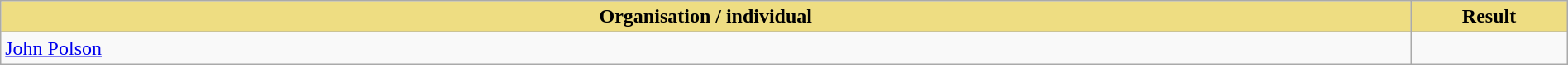<table class="wikitable" width=100%>
<tr>
<th style="width:90%;background:#EEDD82;">Organisation / individual</th>
<th style="width:10%;background:#EEDD82;">Result<br></th>
</tr>
<tr>
<td><a href='#'>John Polson</a></td>
<td></td>
</tr>
</table>
